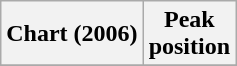<table class="wikitable sortable plainrowheaders">
<tr>
<th scope="col">Chart (2006)</th>
<th scope="col">Peak<br>position</th>
</tr>
<tr>
</tr>
</table>
